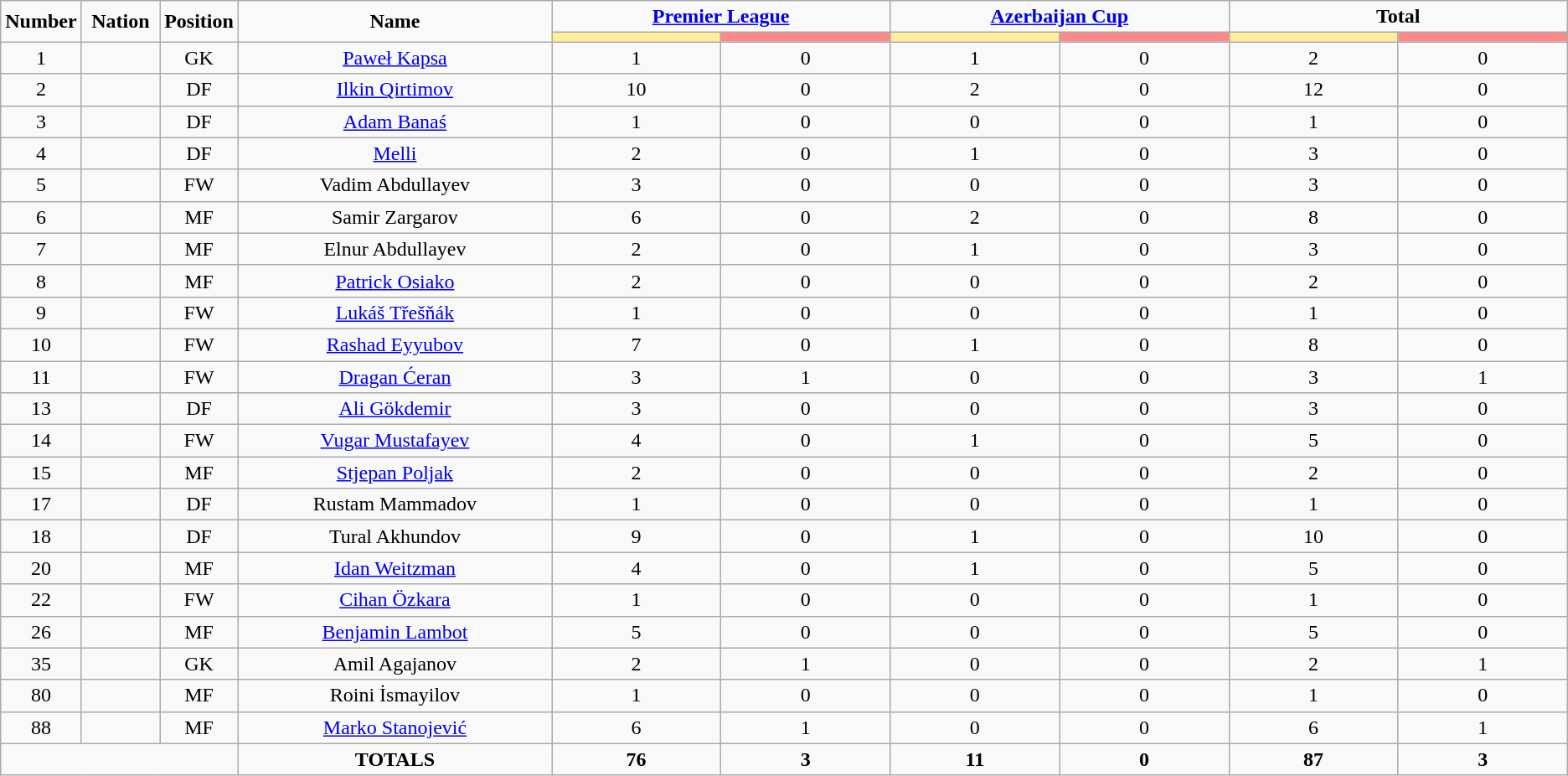<table class="wikitable" style="text-align:center;">
<tr>
<td rowspan="2"  style="width:5%; text-align:center;"><strong>Number</strong></td>
<td rowspan="2"  style="width:5%; text-align:center;"><strong>Nation</strong></td>
<td rowspan="2"  style="width:5%; text-align:center;"><strong>Position</strong></td>
<td rowspan="2"  style="width:20%; text-align:center;"><strong>Name</strong></td>
<td colspan="2" style="text-align:center;"><strong><a href='#'>Premier League</a></strong></td>
<td colspan="2" style="text-align:center;"><strong><a href='#'>Azerbaijan Cup</a></strong></td>
<td colspan="2" style="text-align:center;"><strong>Total</strong></td>
</tr>
<tr>
<th style="width:60px; background:#fe9;"></th>
<th style="width:60px; background:#ff8888;"></th>
<th style="width:60px; background:#fe9;"></th>
<th style="width:60px; background:#ff8888;"></th>
<th style="width:60px; background:#fe9;"></th>
<th style="width:60px; background:#ff8888;"></th>
</tr>
<tr>
<td>1</td>
<td></td>
<td>GK</td>
<td><a href='#'>Paweł Kapsa</a></td>
<td>1</td>
<td>0</td>
<td>1</td>
<td>0</td>
<td>2</td>
<td>0</td>
</tr>
<tr>
<td>2</td>
<td></td>
<td>DF</td>
<td><a href='#'>Ilkin Qirtimov</a></td>
<td>10</td>
<td>0</td>
<td>2</td>
<td>0</td>
<td>12</td>
<td>0</td>
</tr>
<tr>
<td>3</td>
<td></td>
<td>DF</td>
<td><a href='#'>Adam Banaś</a></td>
<td>1</td>
<td>0</td>
<td>0</td>
<td>0</td>
<td>1</td>
<td>0</td>
</tr>
<tr>
<td>4</td>
<td></td>
<td>DF</td>
<td><a href='#'>Melli</a></td>
<td>2</td>
<td>0</td>
<td>1</td>
<td>0</td>
<td>3</td>
<td>0</td>
</tr>
<tr>
<td>5</td>
<td></td>
<td>FW</td>
<td>Vadim Abdullayev</td>
<td>3</td>
<td>0</td>
<td>0</td>
<td>0</td>
<td>3</td>
<td>0</td>
</tr>
<tr>
<td>6</td>
<td></td>
<td>MF</td>
<td>Samir Zargarov</td>
<td>6</td>
<td>0</td>
<td>2</td>
<td>0</td>
<td>8</td>
<td>0</td>
</tr>
<tr>
<td>7</td>
<td></td>
<td>MF</td>
<td>Elnur Abdullayev</td>
<td>2</td>
<td>0</td>
<td>1</td>
<td>0</td>
<td>3</td>
<td>0</td>
</tr>
<tr>
<td>8</td>
<td></td>
<td>MF</td>
<td><a href='#'>Patrick Osiako</a></td>
<td>2</td>
<td>0</td>
<td>0</td>
<td>0</td>
<td>2</td>
<td>0</td>
</tr>
<tr>
<td>9</td>
<td></td>
<td>FW</td>
<td><a href='#'>Lukáš Třešňák</a></td>
<td>1</td>
<td>0</td>
<td>0</td>
<td>0</td>
<td>1</td>
<td>0</td>
</tr>
<tr>
<td>10</td>
<td></td>
<td>FW</td>
<td><a href='#'>Rashad Eyyubov</a></td>
<td>7</td>
<td>0</td>
<td>1</td>
<td>0</td>
<td>8</td>
<td>0</td>
</tr>
<tr>
<td>11</td>
<td></td>
<td>FW</td>
<td><a href='#'>Dragan Ćeran</a></td>
<td>3</td>
<td>1</td>
<td>0</td>
<td>0</td>
<td>3</td>
<td>1</td>
</tr>
<tr>
<td>13</td>
<td></td>
<td>DF</td>
<td><a href='#'>Ali Gökdemir</a></td>
<td>3</td>
<td>0</td>
<td>0</td>
<td>0</td>
<td>3</td>
<td>0</td>
</tr>
<tr>
<td>14</td>
<td></td>
<td>FW</td>
<td><a href='#'>Vugar Mustafayev</a></td>
<td>4</td>
<td>0</td>
<td>1</td>
<td>0</td>
<td>5</td>
<td>0</td>
</tr>
<tr>
<td>15</td>
<td></td>
<td>MF</td>
<td><a href='#'>Stjepan Poljak</a></td>
<td>2</td>
<td>0</td>
<td>0</td>
<td>0</td>
<td>2</td>
<td>0</td>
</tr>
<tr>
<td>17</td>
<td></td>
<td>DF</td>
<td>Rustam Mammadov</td>
<td>1</td>
<td>0</td>
<td>0</td>
<td>0</td>
<td>1</td>
<td>0</td>
</tr>
<tr>
<td>18</td>
<td></td>
<td>DF</td>
<td>Tural Akhundov</td>
<td>9</td>
<td>0</td>
<td>1</td>
<td>0</td>
<td>10</td>
<td>0</td>
</tr>
<tr>
<td>20</td>
<td></td>
<td>MF</td>
<td><a href='#'>Idan Weitzman</a></td>
<td>4</td>
<td>0</td>
<td>1</td>
<td>0</td>
<td>5</td>
<td>0</td>
</tr>
<tr>
<td>22</td>
<td></td>
<td>FW</td>
<td><a href='#'>Cihan Özkara</a></td>
<td>1</td>
<td>0</td>
<td>0</td>
<td>0</td>
<td>1</td>
<td>0</td>
</tr>
<tr>
<td>26</td>
<td></td>
<td>MF</td>
<td><a href='#'>Benjamin Lambot</a></td>
<td>5</td>
<td>0</td>
<td>0</td>
<td>0</td>
<td>5</td>
<td>0</td>
</tr>
<tr>
<td>35</td>
<td></td>
<td>GK</td>
<td>Amil Agajanov</td>
<td>2</td>
<td>1</td>
<td>0</td>
<td>0</td>
<td>2</td>
<td>1</td>
</tr>
<tr>
<td>80</td>
<td></td>
<td>MF</td>
<td>Roini İsmayilov</td>
<td>1</td>
<td>0</td>
<td>0</td>
<td>0</td>
<td>1</td>
<td>0</td>
</tr>
<tr>
<td>88</td>
<td></td>
<td>MF</td>
<td><a href='#'>Marko Stanojević</a></td>
<td>6</td>
<td>1</td>
<td>0</td>
<td>0</td>
<td>6</td>
<td>1</td>
</tr>
<tr>
<td colspan="3"></td>
<td><strong>TOTALS</strong></td>
<td><strong>76</strong></td>
<td><strong>3</strong></td>
<td><strong>11</strong></td>
<td><strong>0</strong></td>
<td><strong>87</strong></td>
<td><strong>3</strong></td>
</tr>
</table>
